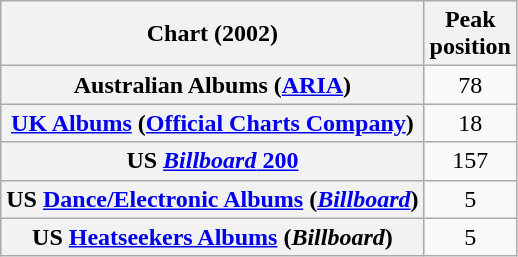<table class="wikitable sortable plainrowheaders" style="text-align:center">
<tr>
<th scope="col">Chart (2002)</th>
<th scope="col">Peak<br>position</th>
</tr>
<tr>
<th scope="row">Australian Albums (<a href='#'>ARIA</a>)</th>
<td>78</td>
</tr>
<tr>
<th scope="row"><a href='#'>UK Albums</a> (<a href='#'>Official Charts Company</a>)</th>
<td>18</td>
</tr>
<tr>
<th scope="row">US <a href='#'><em>Billboard</em> 200</a></th>
<td>157</td>
</tr>
<tr>
<th scope="row">US <a href='#'>Dance/Electronic Albums</a> (<em><a href='#'>Billboard</a></em>)</th>
<td>5</td>
</tr>
<tr>
<th scope="row">US <a href='#'>Heatseekers Albums</a> (<em>Billboard</em>)</th>
<td>5</td>
</tr>
</table>
